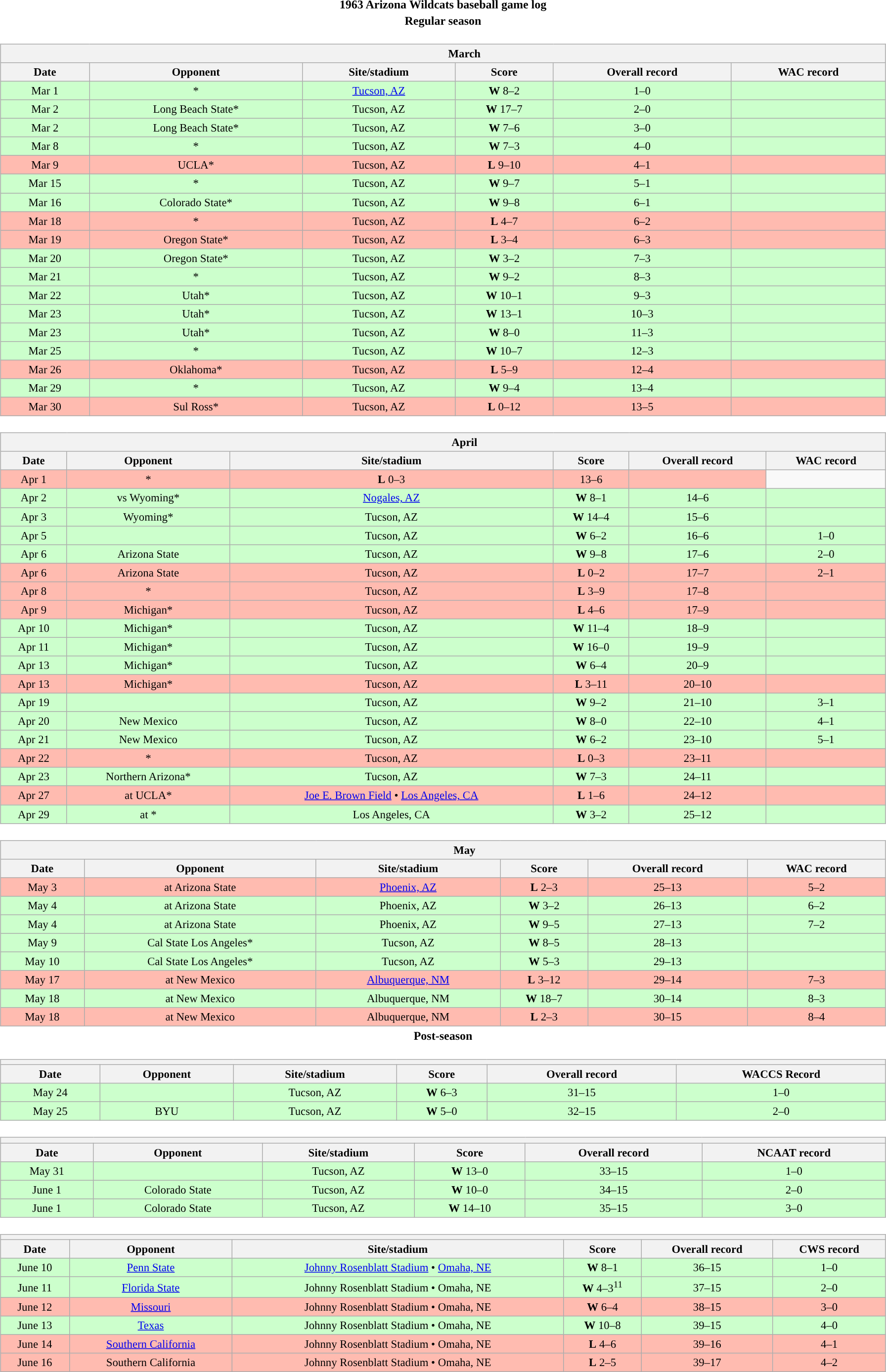<table class="toccolours" width=95% style="clear:both; margin:1.5em auto; text-align:center;">
<tr>
<th colspan=2>1963 Arizona Wildcats baseball game log</th>
</tr>
<tr>
<th colspan=2>Regular season</th>
</tr>
<tr valign="top">
<td><br><table class="wikitable collapsible collapsed" style="margin:auto; width:100%; text-align:center; font-size:95%">
<tr>
<th colspan=12 style="padding-left:4em;">March</th>
</tr>
<tr>
<th>Date</th>
<th>Opponent</th>
<th>Site/stadium</th>
<th>Score</th>
<th>Overall record</th>
<th>WAC record</th>
</tr>
<tr bgcolor=ccffcc>
<td>Mar 1</td>
<td>*</td>
<td><a href='#'>Tucson, AZ</a></td>
<td><strong>W</strong> 8–2</td>
<td>1–0</td>
<td></td>
</tr>
<tr bgcolor=ccffcc>
<td>Mar 2</td>
<td>Long Beach State*</td>
<td>Tucson, AZ</td>
<td><strong>W</strong> 17–7</td>
<td>2–0</td>
<td></td>
</tr>
<tr bgcolor=ccffcc>
<td>Mar 2</td>
<td>Long Beach State*</td>
<td>Tucson, AZ</td>
<td><strong>W</strong> 7–6</td>
<td>3–0</td>
<td></td>
</tr>
<tr bgcolor=ccffcc>
<td>Mar 8</td>
<td>*</td>
<td>Tucson, AZ</td>
<td><strong>W</strong> 7–3</td>
<td>4–0</td>
<td></td>
</tr>
<tr bgcolor=ffbbb>
<td>Mar 9</td>
<td>UCLA*</td>
<td>Tucson, AZ</td>
<td><strong>L</strong> 9–10</td>
<td>4–1</td>
<td></td>
</tr>
<tr bgcolor=ccffcc>
<td>Mar 15</td>
<td>*</td>
<td>Tucson, AZ</td>
<td><strong>W</strong> 9–7</td>
<td>5–1</td>
<td></td>
</tr>
<tr bgcolor=ccffcc>
<td>Mar 16</td>
<td>Colorado State*</td>
<td>Tucson, AZ</td>
<td><strong>W</strong> 9–8</td>
<td>6–1</td>
<td></td>
</tr>
<tr bgcolor=ffbbb>
<td>Mar 18</td>
<td>*</td>
<td>Tucson, AZ</td>
<td><strong>L</strong> 4–7</td>
<td>6–2</td>
<td></td>
</tr>
<tr bgcolor=ffbbb>
<td>Mar 19</td>
<td>Oregon State*</td>
<td>Tucson, AZ</td>
<td><strong>L</strong> 3–4</td>
<td>6–3</td>
<td></td>
</tr>
<tr bgcolor=ccffcc>
<td>Mar 20</td>
<td>Oregon State*</td>
<td>Tucson, AZ</td>
<td><strong>W</strong> 3–2</td>
<td>7–3</td>
<td></td>
</tr>
<tr bgcolor=ccffcc>
<td>Mar 21</td>
<td>*</td>
<td>Tucson, AZ</td>
<td><strong>W</strong> 9–2</td>
<td>8–3</td>
<td></td>
</tr>
<tr bgcolor=ccffcc>
<td>Mar 22</td>
<td>Utah*</td>
<td>Tucson, AZ</td>
<td><strong>W</strong> 10–1</td>
<td>9–3</td>
<td></td>
</tr>
<tr bgcolor=ccffcc>
<td>Mar 23</td>
<td>Utah*</td>
<td>Tucson, AZ</td>
<td><strong>W</strong> 13–1</td>
<td>10–3</td>
<td></td>
</tr>
<tr bgcolor=ccffcc>
<td>Mar 23</td>
<td>Utah*</td>
<td>Tucson, AZ</td>
<td><strong>W</strong> 8–0</td>
<td>11–3</td>
<td></td>
</tr>
<tr bgcolor=ccffcc>
<td>Mar 25</td>
<td>*</td>
<td>Tucson, AZ</td>
<td><strong>W</strong> 10–7</td>
<td>12–3</td>
<td></td>
</tr>
<tr bgcolor=ffbbb>
<td>Mar 26</td>
<td>Oklahoma*</td>
<td>Tucson, AZ</td>
<td><strong>L</strong> 5–9</td>
<td>12–4</td>
<td></td>
</tr>
<tr bgcolor=ccffcc>
<td>Mar 29</td>
<td>*</td>
<td>Tucson, AZ</td>
<td><strong>W</strong> 9–4</td>
<td>13–4</td>
<td></td>
</tr>
<tr bgcolor=ffbbb>
<td>Mar 30</td>
<td>Sul Ross*</td>
<td>Tucson, AZ</td>
<td><strong>L</strong> 0–12</td>
<td>13–5</td>
<td></td>
</tr>
</table>
</td>
</tr>
<tr>
<td><br><table class="wikitable collapsible collapsed" style="margin:auto; width:100%; text-align:center; font-size:95%">
<tr>
<th colspan=12 style="padding-left:4em;">April</th>
</tr>
<tr>
<th>Date</th>
<th>Opponent</th>
<th>Site/stadium</th>
<th>Score</th>
<th>Overall record</th>
<th>WAC record</th>
</tr>
<tr bgcolor=ffbbb>
<td>Apr 1</td>
<td>*</td>
<td><strong>L</strong> 0–3</td>
<td>13–6</td>
<td></td>
</tr>
<tr bgcolor=ccffcc>
<td>Apr 2</td>
<td>vs Wyoming*</td>
<td><a href='#'>Nogales, AZ</a></td>
<td><strong>W</strong> 8–1</td>
<td>14–6</td>
<td></td>
</tr>
<tr bgcolor=ccffcc>
<td>Apr 3</td>
<td>Wyoming*</td>
<td>Tucson, AZ</td>
<td><strong>W</strong> 14–4</td>
<td>15–6</td>
<td></td>
</tr>
<tr bgcolor=ccffcc>
<td>Apr 5</td>
<td></td>
<td>Tucson, AZ</td>
<td><strong>W</strong> 6–2</td>
<td>16–6</td>
<td>1–0</td>
</tr>
<tr bgcolor=ccffcc>
<td>Apr 6</td>
<td>Arizona State</td>
<td>Tucson, AZ</td>
<td><strong>W</strong> 9–8</td>
<td>17–6</td>
<td>2–0</td>
</tr>
<tr bgcolor=ffbbb>
<td>Apr 6</td>
<td>Arizona State</td>
<td>Tucson, AZ</td>
<td><strong>L</strong> 0–2</td>
<td>17–7</td>
<td>2–1</td>
</tr>
<tr bgcolor=ffbbb>
<td>Apr 8</td>
<td>*</td>
<td>Tucson, AZ</td>
<td><strong>L</strong> 3–9</td>
<td>17–8</td>
<td></td>
</tr>
<tr bgcolor=ffbbb>
<td>Apr 9</td>
<td>Michigan*</td>
<td>Tucson, AZ</td>
<td><strong>L</strong> 4–6</td>
<td>17–9</td>
<td></td>
</tr>
<tr bgcolor=ccffcc>
<td>Apr 10</td>
<td>Michigan*</td>
<td>Tucson, AZ</td>
<td><strong>W</strong> 11–4</td>
<td>18–9</td>
<td></td>
</tr>
<tr bgcolor=ccffcc>
<td>Apr 11</td>
<td>Michigan*</td>
<td>Tucson, AZ</td>
<td><strong>W</strong> 16–0</td>
<td>19–9</td>
<td></td>
</tr>
<tr bgcolor=ccffcc>
<td>Apr 13</td>
<td>Michigan*</td>
<td>Tucson, AZ</td>
<td><strong>W</strong> 6–4</td>
<td>20–9</td>
<td></td>
</tr>
<tr bgcolor=ffbbb>
<td>Apr 13</td>
<td>Michigan*</td>
<td>Tucson, AZ</td>
<td><strong>L</strong> 3–11</td>
<td>20–10</td>
<td></td>
</tr>
<tr bgcolor=ccffcc>
<td>Apr 19</td>
<td></td>
<td>Tucson, AZ</td>
<td><strong>W</strong> 9–2</td>
<td>21–10</td>
<td>3–1</td>
</tr>
<tr bgcolor=ccffcc>
<td>Apr 20</td>
<td>New Mexico</td>
<td>Tucson, AZ</td>
<td><strong>W</strong> 8–0</td>
<td>22–10</td>
<td>4–1</td>
</tr>
<tr bgcolor=ccffcc>
<td>Apr 21</td>
<td>New Mexico</td>
<td>Tucson, AZ</td>
<td><strong>W</strong> 6–2</td>
<td>23–10</td>
<td>5–1</td>
</tr>
<tr bgcolor=ffbbb>
<td>Apr 22</td>
<td>*</td>
<td>Tucson, AZ</td>
<td><strong>L</strong> 0–3</td>
<td>23–11</td>
<td></td>
</tr>
<tr bgcolor=ccffcc>
<td>Apr 23</td>
<td>Northern Arizona*</td>
<td>Tucson, AZ</td>
<td><strong>W</strong> 7–3</td>
<td>24–11</td>
<td></td>
</tr>
<tr bgcolor=ffbbb>
<td>Apr 27</td>
<td>at UCLA*</td>
<td><a href='#'>Joe E. Brown Field</a> • <a href='#'>Los Angeles, CA</a></td>
<td><strong>L</strong> 1–6</td>
<td>24–12</td>
<td></td>
</tr>
<tr bgcolor=ccffcc>
<td>Apr 29</td>
<td>at *</td>
<td>Los Angeles, CA</td>
<td><strong>W</strong> 3–2</td>
<td>25–12</td>
<td></td>
</tr>
</table>
</td>
</tr>
<tr>
<td><br><table class="wikitable collapsible collapsed" style="margin:auto; width:100%; text-align:center; font-size:95%">
<tr>
<th colspan=12 style="padding-left:4em;">May</th>
</tr>
<tr>
<th>Date</th>
<th>Opponent</th>
<th>Site/stadium</th>
<th>Score</th>
<th>Overall record</th>
<th>WAC record</th>
</tr>
<tr bgcolor=ffbbb>
<td>May 3</td>
<td>at Arizona State</td>
<td><a href='#'>Phoenix, AZ</a></td>
<td><strong>L</strong> 2–3</td>
<td>25–13</td>
<td>5–2</td>
</tr>
<tr bgcolor=ccffcc>
<td>May 4</td>
<td>at Arizona State</td>
<td>Phoenix, AZ</td>
<td><strong>W</strong> 3–2</td>
<td>26–13</td>
<td>6–2</td>
</tr>
<tr bgcolor=ccffcc>
<td>May 4</td>
<td>at Arizona State</td>
<td>Phoenix, AZ</td>
<td><strong>W</strong> 9–5</td>
<td>27–13</td>
<td>7–2</td>
</tr>
<tr bgcolor=ccffcc>
<td>May 9</td>
<td>Cal State Los Angeles*</td>
<td>Tucson, AZ</td>
<td><strong>W</strong> 8–5</td>
<td>28–13</td>
<td></td>
</tr>
<tr bgcolor=ccffcc>
<td>May 10</td>
<td>Cal State Los Angeles*</td>
<td>Tucson, AZ</td>
<td><strong>W</strong> 5–3</td>
<td>29–13</td>
<td></td>
</tr>
<tr bgcolor=ffbbb>
<td>May 17</td>
<td>at New Mexico</td>
<td><a href='#'>Albuquerque, NM</a></td>
<td><strong>L</strong> 3–12</td>
<td>29–14</td>
<td>7–3</td>
</tr>
<tr bgcolor=ccffcc>
<td>May 18</td>
<td>at New Mexico</td>
<td>Albuquerque, NM</td>
<td><strong>W</strong> 18–7</td>
<td>30–14</td>
<td>8–3</td>
</tr>
<tr bgcolor=ffbbb>
<td>May 18</td>
<td>at New Mexico</td>
<td>Albuquerque, NM</td>
<td><strong>L</strong> 2–3</td>
<td>30–15</td>
<td>8–4</td>
</tr>
</table>
</td>
</tr>
<tr>
<th colspan=2>Post-season</th>
</tr>
<tr>
<td><br><table class="wikitable collapsible collapsed" style="margin:auto; width:100%; text-align:center; font-size:95%">
<tr>
<th colspan=12 style="padding-left:4em;"><a href='#'></a></th>
</tr>
<tr>
<th>Date</th>
<th>Opponent</th>
<th>Site/stadium</th>
<th>Score</th>
<th>Overall record</th>
<th>WACCS Record</th>
</tr>
<tr bgcolor=ccffcc>
<td>May 24</td>
<td></td>
<td>Tucson, AZ</td>
<td><strong>W</strong> 6–3</td>
<td>31–15</td>
<td>1–0</td>
</tr>
<tr bgcolor=ccffcc>
<td>May 25</td>
<td>BYU</td>
<td>Tucson, AZ</td>
<td><strong>W</strong> 5–0</td>
<td>32–15</td>
<td>2–0</td>
</tr>
</table>
</td>
</tr>
<tr>
<td><br><table class="wikitable collapsible collapsed" style="margin:auto; width:100%; text-align:center; font-size:95%">
<tr>
<th colspan=12 style="padding-left:4em;"><a href='#'></a></th>
</tr>
<tr>
<th>Date</th>
<th>Opponent</th>
<th>Site/stadium</th>
<th>Score</th>
<th>Overall record</th>
<th>NCAAT record</th>
</tr>
<tr bgcolor=ccffcc>
<td>May 31</td>
<td></td>
<td>Tucson, AZ</td>
<td><strong>W</strong> 13–0</td>
<td>33–15</td>
<td>1–0</td>
</tr>
<tr bgcolor=ccffcc>
<td>June 1</td>
<td>Colorado State</td>
<td>Tucson, AZ</td>
<td><strong>W</strong> 10–0</td>
<td>34–15</td>
<td>2–0</td>
</tr>
<tr bgcolor=ccffcc>
<td>June 1</td>
<td>Colorado State</td>
<td>Tucson, AZ</td>
<td><strong>W</strong> 14–10</td>
<td>35–15</td>
<td>3–0</td>
</tr>
</table>
</td>
</tr>
<tr>
<td><br><table class="wikitable collapsible collapsed" style="margin:auto; width:100%; text-align:center; font-size:95%">
<tr>
<th colspan=12 style="padding-left:4em;"><a href='#'></a></th>
</tr>
<tr>
<th>Date</th>
<th>Opponent</th>
<th>Site/stadium</th>
<th>Score</th>
<th>Overall record</th>
<th>CWS record</th>
</tr>
<tr bgcolor=ccffcc>
<td>June 10</td>
<td><a href='#'>Penn State</a></td>
<td><a href='#'>Johnny Rosenblatt Stadium</a> • <a href='#'>Omaha, NE</a></td>
<td><strong>W</strong> 8–1</td>
<td>36–15</td>
<td>1–0</td>
</tr>
<tr bgcolor=ccffcc>
<td>June 11</td>
<td><a href='#'>Florida State</a></td>
<td>Johnny Rosenblatt Stadium • Omaha, NE</td>
<td><strong>W</strong> 4–3<sup>11</sup></td>
<td>37–15</td>
<td>2–0</td>
</tr>
<tr bgcolor=ffbbb>
<td>June 12</td>
<td><a href='#'>Missouri</a></td>
<td>Johnny Rosenblatt Stadium • Omaha, NE</td>
<td><strong>W</strong> 6–4</td>
<td>38–15</td>
<td>3–0</td>
</tr>
<tr bgcolor=ccffcc>
<td>June 13</td>
<td><a href='#'>Texas</a></td>
<td>Johnny Rosenblatt Stadium • Omaha, NE</td>
<td><strong>W</strong> 10–8</td>
<td>39–15</td>
<td>4–0</td>
</tr>
<tr bgcolor=ffbbb>
<td>June 14</td>
<td><a href='#'>Southern California</a></td>
<td>Johnny Rosenblatt Stadium • Omaha, NE</td>
<td><strong>L</strong> 4–6</td>
<td>39–16</td>
<td>4–1</td>
</tr>
<tr bgcolor=ffbbb>
<td>June 16</td>
<td>Southern California</td>
<td>Johnny Rosenblatt Stadium • Omaha, NE</td>
<td><strong>L</strong> 2–5</td>
<td>39–17</td>
<td>4–2</td>
</tr>
</table>
</td>
</tr>
</table>
